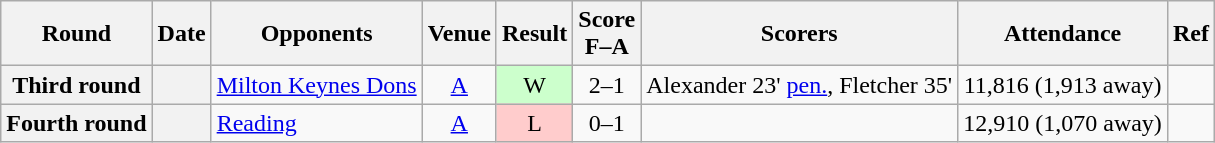<table class="wikitable plainrowheaders sortable" style="text-align:center">
<tr>
<th scope="col">Round</th>
<th scope="col">Date</th>
<th scope="col">Opponents</th>
<th scope="col">Venue</th>
<th scope="col">Result</th>
<th scope="col">Score<br>F–A</th>
<th scope="col" class="unsortable">Scorers</th>
<th scope="col">Attendance</th>
<th scope="col" class="unsortable">Ref</th>
</tr>
<tr>
<th scope="row">Third round</th>
<th scope="row"></th>
<td align="left"><a href='#'>Milton Keynes Dons</a></td>
<td><a href='#'>A</a></td>
<td style="background-color:#CCFFCC">W</td>
<td>2–1</td>
<td align="left">Alexander 23' <a href='#'>pen.</a>, Fletcher 35'</td>
<td>11,816 (1,913 away)</td>
<td></td>
</tr>
<tr>
<th scope="row">Fourth round</th>
<th scope="row"></th>
<td align="left"><a href='#'>Reading</a></td>
<td><a href='#'>A</a></td>
<td style="background-color:#FFCCCC">L</td>
<td>0–1</td>
<td align="left"></td>
<td>12,910 (1,070 away)</td>
<td></td>
</tr>
</table>
